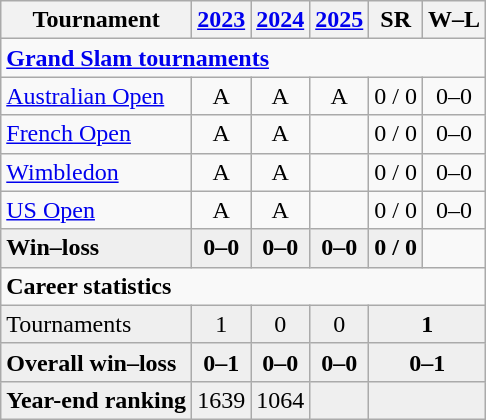<table class=wikitable style=text-align:center>
<tr>
<th>Tournament</th>
<th><a href='#'>2023</a></th>
<th><a href='#'>2024</a></th>
<th><a href='#'>2025</a></th>
<th>SR</th>
<th>W–L</th>
</tr>
<tr>
<td colspan="6" align="left"><strong><a href='#'>Grand Slam tournaments</a></strong></td>
</tr>
<tr>
<td align=left><a href='#'>Australian Open</a></td>
<td>A</td>
<td>A</td>
<td>A</td>
<td>0 / 0</td>
<td>0–0</td>
</tr>
<tr>
<td align=left><a href='#'>French Open</a></td>
<td>A</td>
<td>A</td>
<td></td>
<td>0 / 0</td>
<td>0–0</td>
</tr>
<tr>
<td align=left><a href='#'>Wimbledon</a></td>
<td>A</td>
<td>A</td>
<td></td>
<td>0 / 0</td>
<td>0–0</td>
</tr>
<tr>
<td align=left><a href='#'>US Open</a></td>
<td>A</td>
<td>A</td>
<td></td>
<td>0 / 0</td>
<td>0–0</td>
</tr>
<tr style="font-weight:bold; background:#efefef;">
<td style=text-align:left>Win–loss</td>
<td>0–0</td>
<td>0–0</td>
<td>0–0</td>
<td>0 / 0</td>
</tr>
<tr>
<td colspan="6" align="left"><strong>Career statistics</strong></td>
</tr>
<tr bgcolor=efefef>
<td align=left>Tournaments</td>
<td>1</td>
<td>0</td>
<td>0</td>
<td colspan="3"><strong>1</strong></td>
</tr>
<tr style="font-weight:bold; background:#efefef;">
<td style=text-align:left>Overall win–loss</td>
<td>0–1</td>
<td>0–0</td>
<td>0–0</td>
<td colspan="3">0–1</td>
</tr>
<tr bgcolor=efefef>
<td align=left><strong>Year-end ranking</strong></td>
<td>1639</td>
<td>1064</td>
<td></td>
<td colspan="3"></td>
</tr>
</table>
